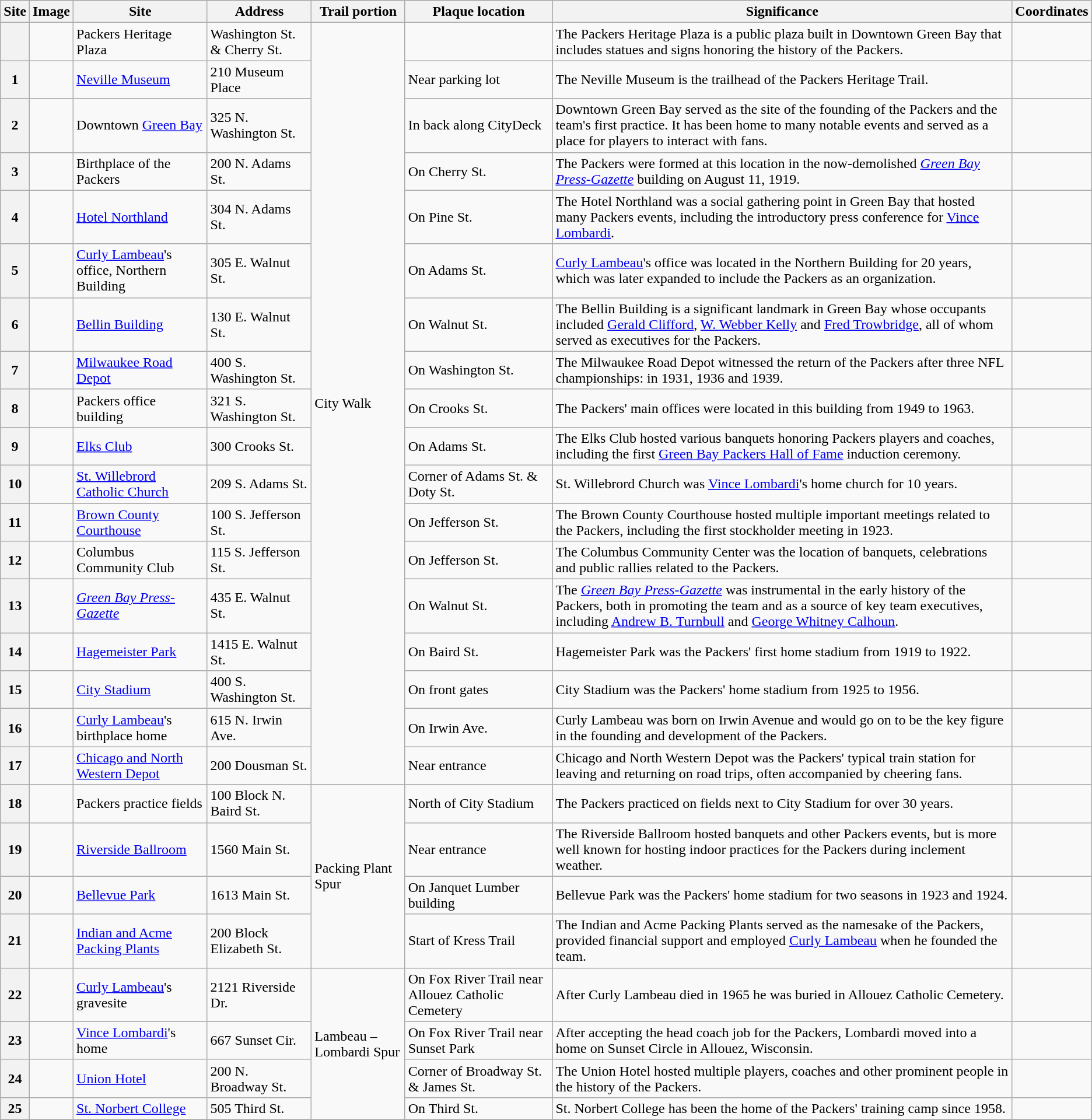<table class='wikitable sortable sticky-header-multi' style="text-align: left;">
<tr>
<th scope="col">Site </th>
<th scope="col" class=unsortable>Image</th>
<th scope="col">Site</th>
<th scope="col">Address</th>
<th scope="col">Trail portion</th>
<th scope="col">Plaque location</th>
<th scope="col" class=unsortable>Significance</th>
<th scope="col" class=unsortable>Coordinates</th>
</tr>
<tr>
<th scope="row"></th>
<td></td>
<td>Packers Heritage Plaza</td>
<td>Washington St. & Cherry St.</td>
<td rowspan="18">City Walk</td>
<td></td>
<td>The Packers Heritage Plaza is a public plaza built in Downtown Green Bay that includes statues and signs honoring the history of the Packers.</td>
<td></td>
</tr>
<tr>
<th scope="row">1</th>
<td></td>
<td><a href='#'>Neville Museum</a></td>
<td>210 Museum Place</td>
<td>Near parking lot</td>
<td>The Neville Museum is the trailhead of the Packers Heritage Trail.</td>
<td></td>
</tr>
<tr>
<th scope="row">2</th>
<td></td>
<td>Downtown <a href='#'>Green Bay</a></td>
<td>325 N. Washington St.</td>
<td>In back along CityDeck</td>
<td>Downtown Green Bay served as the site of the founding of the Packers and the team's first practice. It has been home to many notable events and served as a place for players to interact with fans.</td>
<td></td>
</tr>
<tr>
<th scope="row">3</th>
<td></td>
<td>Birthplace of the Packers</td>
<td>200 N. Adams St.</td>
<td>On Cherry St.</td>
<td>The Packers were formed at this location in the now-demolished <em><a href='#'>Green Bay Press-Gazette</a></em> building on August 11, 1919.</td>
<td></td>
</tr>
<tr>
<th scope="row">4</th>
<td></td>
<td><a href='#'>Hotel Northland</a></td>
<td>304 N. Adams St.</td>
<td>On Pine St.</td>
<td>The Hotel Northland was a social gathering point in Green Bay that hosted many Packers events, including the introductory press conference for <a href='#'>Vince Lombardi</a>.</td>
<td></td>
</tr>
<tr>
<th scope="row">5</th>
<td></td>
<td><a href='#'>Curly Lambeau</a>'s office, Northern Building</td>
<td>305 E. Walnut St.</td>
<td>On Adams St.</td>
<td><a href='#'>Curly Lambeau</a>'s office was located in the Northern Building for 20 years, which was later expanded to include the Packers as an organization.</td>
<td></td>
</tr>
<tr>
<th scope="row">6</th>
<td></td>
<td><a href='#'>Bellin Building</a></td>
<td>130 E. Walnut St.</td>
<td>On Walnut St.</td>
<td>The Bellin Building is a significant landmark in Green Bay whose occupants included <a href='#'>Gerald Clifford</a>, <a href='#'>W. Webber Kelly</a> and <a href='#'>Fred Trowbridge</a>, all of whom served as executives for the Packers.</td>
<td></td>
</tr>
<tr>
<th scope="row">7</th>
<td></td>
<td><a href='#'>Milwaukee Road Depot</a></td>
<td>400 S. Washington St.</td>
<td>On Washington St.</td>
<td>The Milwaukee Road Depot witnessed the return of the Packers after three NFL championships: in 1931, 1936 and 1939.</td>
<td></td>
</tr>
<tr>
<th scope="row">8</th>
<td></td>
<td>Packers office building</td>
<td>321 S. Washington St.</td>
<td>On Crooks St.</td>
<td>The Packers' main offices were located in this building from 1949 to 1963.</td>
<td></td>
</tr>
<tr>
<th scope="row">9</th>
<td></td>
<td><a href='#'>Elks Club</a></td>
<td>300 Crooks St.</td>
<td>On Adams St.</td>
<td>The Elks Club hosted various banquets honoring Packers players and coaches, including the first <a href='#'>Green Bay Packers Hall of Fame</a> induction ceremony.</td>
<td></td>
</tr>
<tr>
<th scope="row">10</th>
<td></td>
<td><a href='#'>St. Willebrord Catholic Church</a></td>
<td>209 S. Adams St.</td>
<td>Corner of Adams St. & Doty St.</td>
<td>St. Willebrord Church was <a href='#'>Vince Lombardi</a>'s home church for 10 years.</td>
<td></td>
</tr>
<tr>
<th scope="row">11</th>
<td></td>
<td><a href='#'>Brown County Courthouse</a></td>
<td>100 S. Jefferson St.</td>
<td>On Jefferson St.</td>
<td>The Brown County Courthouse hosted multiple important meetings related to the Packers, including the first stockholder meeting in 1923.</td>
<td></td>
</tr>
<tr>
<th scope="row">12</th>
<td></td>
<td>Columbus Community Club</td>
<td>115 S. Jefferson St.</td>
<td>On Jefferson St.</td>
<td>The Columbus Community Center was the location of banquets, celebrations and public rallies related to the Packers.</td>
<td></td>
</tr>
<tr>
<th scope="row">13</th>
<td></td>
<td><em><a href='#'>Green Bay Press-Gazette</a></em></td>
<td>435 E. Walnut St.</td>
<td>On Walnut St.</td>
<td>The <em><a href='#'>Green Bay Press-Gazette</a></em> was instrumental in the early history of the Packers, both in promoting the team and as a source of key team executives, including <a href='#'>Andrew B. Turnbull</a> and <a href='#'>George Whitney Calhoun</a>.</td>
<td></td>
</tr>
<tr>
<th scope="row">14</th>
<td></td>
<td><a href='#'>Hagemeister Park</a></td>
<td>1415 E. Walnut St.</td>
<td>On Baird St.</td>
<td>Hagemeister Park was the Packers' first home stadium from 1919 to 1922.</td>
<td></td>
</tr>
<tr>
<th scope="row">15</th>
<td></td>
<td><a href='#'>City Stadium</a></td>
<td>400 S. Washington St.</td>
<td>On front gates</td>
<td>City Stadium was the Packers' home stadium from 1925 to 1956.</td>
<td></td>
</tr>
<tr>
<th scope="row">16</th>
<td></td>
<td {{Left><a href='#'>Curly Lambeau</a>'s birthplace home</td>
<td>615 N. Irwin Ave.</td>
<td>On Irwin Ave.</td>
<td>Curly Lambeau was born on Irwin Avenue and would go on to be the key figure in the founding and development of the Packers.</td>
<td></td>
</tr>
<tr>
<th scope="row">17</th>
<td></td>
<td><a href='#'>Chicago and North Western Depot</a></td>
<td>200 Dousman St.</td>
<td>Near entrance</td>
<td>Chicago and North Western Depot was the Packers' typical train station for leaving and returning on road trips, often accompanied by cheering fans.</td>
<td></td>
</tr>
<tr>
<th scope="row">18</th>
<td></td>
<td>Packers practice fields</td>
<td>100 Block N. Baird St.</td>
<td rowspan="4">Packing Plant Spur</td>
<td>North of City Stadium</td>
<td>The Packers practiced on fields next to City Stadium for over 30 years.</td>
<td></td>
</tr>
<tr>
<th scope="row">19</th>
<td></td>
<td><a href='#'>Riverside Ballroom</a></td>
<td>1560 Main St.</td>
<td>Near entrance</td>
<td>The Riverside Ballroom hosted banquets and other Packers events, but is more well known for hosting indoor practices for the Packers during inclement weather.</td>
<td></td>
</tr>
<tr>
<th scope="row">20</th>
<td></td>
<td><a href='#'>Bellevue Park</a></td>
<td>1613 Main St.</td>
<td>On Janquet Lumber building</td>
<td>Bellevue Park was the Packers' home stadium for two seasons in 1923 and 1924.</td>
<td></td>
</tr>
<tr>
<th scope="row">21</th>
<td></td>
<td><a href='#'>Indian and Acme Packing Plants</a></td>
<td>200 Block Elizabeth St.</td>
<td>Start of Kress Trail</td>
<td>The Indian and Acme Packing Plants served as the namesake of the Packers, provided financial support and employed <a href='#'>Curly Lambeau</a> when he founded the team.</td>
<td></td>
</tr>
<tr>
<th scope="row">22</th>
<td></td>
<td><a href='#'>Curly Lambeau</a>'s gravesite</td>
<td>2121 Riverside Dr.</td>
<td rowspan="4">Lambeau – Lombardi Spur</td>
<td>On Fox River Trail near Allouez Catholic Cemetery</td>
<td>After Curly Lambeau died in 1965 he was buried in Allouez Catholic Cemetery.</td>
<td></td>
</tr>
<tr>
<th scope="row">23</th>
<td></td>
<td><a href='#'>Vince Lombardi</a>'s home</td>
<td>667 Sunset Cir.</td>
<td>On Fox River Trail near Sunset Park</td>
<td>After accepting the head coach job for the Packers, Lombardi moved into a home on Sunset Circle in Allouez, Wisconsin.</td>
<td></td>
</tr>
<tr>
<th scope="row">24</th>
<td></td>
<td><a href='#'>Union Hotel</a></td>
<td>200 N. Broadway St.</td>
<td>Corner of Broadway St. & James St.</td>
<td>The Union Hotel hosted multiple players, coaches and other prominent people in the history of the Packers.</td>
<td></td>
</tr>
<tr>
<th scope="row">25</th>
<td></td>
<td><a href='#'>St. Norbert College</a></td>
<td>505 Third St.</td>
<td>On Third St.</td>
<td>St. Norbert College has been the home of the Packers' training camp since 1958.</td>
<td></td>
</tr>
<tr>
</tr>
</table>
